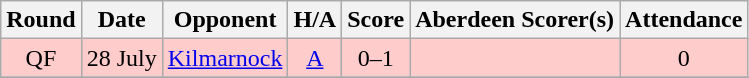<table class="wikitable" style="text-align:center">
<tr>
<th>Round</th>
<th>Date</th>
<th>Opponent</th>
<th>H/A</th>
<th>Score</th>
<th>Aberdeen Scorer(s)</th>
<th>Attendance</th>
</tr>
<tr bgcolor=#FFCCCC>
<td>QF</td>
<td align=left>28 July</td>
<td align=left><a href='#'>Kilmarnock</a></td>
<td><a href='#'>A</a></td>
<td>0–1</td>
<td align=left></td>
<td>0</td>
</tr>
<tr>
</tr>
</table>
